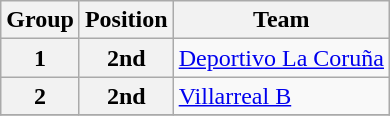<table class="wikitable">
<tr>
<th>Group</th>
<th>Position</th>
<th>Team</th>
</tr>
<tr>
<th>1</th>
<th>2nd</th>
<td><a href='#'>Deportivo La Coruña</a></td>
</tr>
<tr>
<th>2</th>
<th>2nd</th>
<td><a href='#'>Villarreal B</a></td>
</tr>
<tr>
</tr>
</table>
